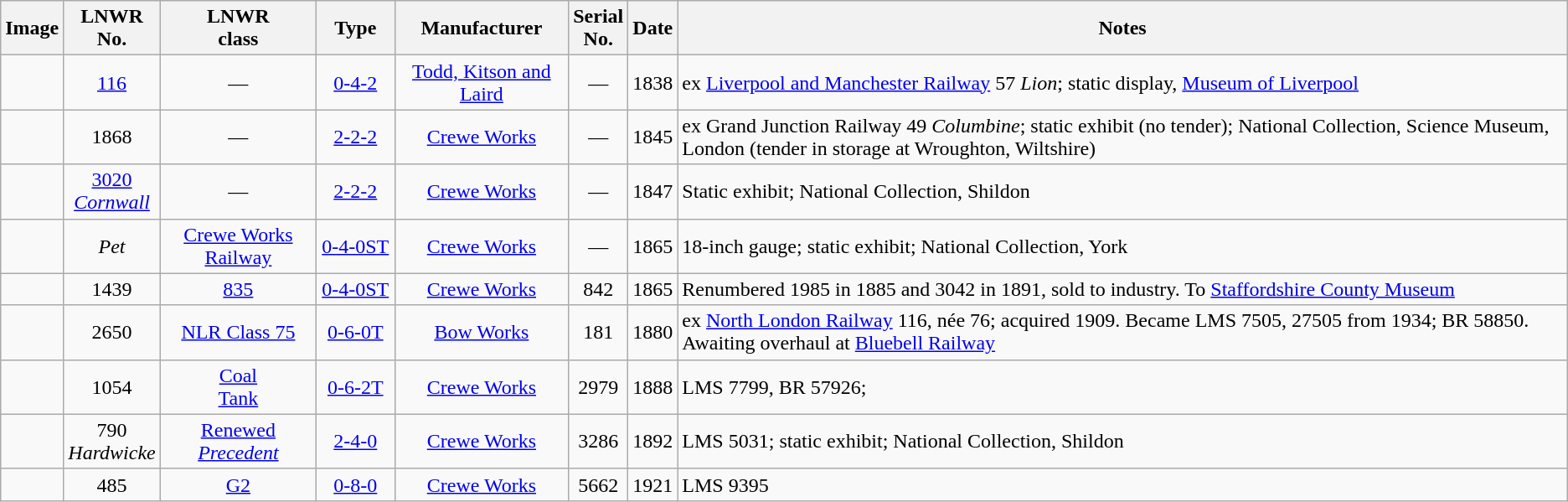<table class=wikitable style=text-align:center>
<tr>
<th>Image</th>
<th>LNWR<br>No.</th>
<th>LNWR<br>class</th>
<th width=55px>Type</th>
<th>Manufacturer</th>
<th>Serial<br>No.</th>
<th>Date</th>
<th>Notes</th>
</tr>
<tr>
<td></td>
<td><a href='#'>116</a></td>
<td>—</td>
<td><a href='#'>0-4-2</a></td>
<td><a href='#'>Todd, Kitson and Laird</a></td>
<td>—</td>
<td>1838</td>
<td align=left>ex <a href='#'>Liverpool and Manchester Railway</a> 57 <em>Lion</em>; static display, <a href='#'>Museum of Liverpool</a></td>
</tr>
<tr>
<td></td>
<td>1868</td>
<td>—</td>
<td><a href='#'>2-2-2</a></td>
<td><a href='#'>Crewe Works</a></td>
<td>—</td>
<td>1845</td>
<td align=left>ex Grand Junction Railway 49 <em>Columbine</em>; static exhibit (no tender); National Collection, Science Museum, London (tender in storage at Wroughton, Wiltshire)</td>
</tr>
<tr>
<td></td>
<td><a href='#'>3020<br><em>Cornwall</em></a></td>
<td>—</td>
<td><a href='#'>2-2-2</a></td>
<td><a href='#'>Crewe Works</a></td>
<td>—</td>
<td>1847</td>
<td align=left>Static exhibit; National Collection, Shildon </td>
</tr>
<tr>
<td></td>
<td><em>Pet</em></td>
<td><a href='#'>Crewe Works Railway</a></td>
<td><a href='#'>0-4-0ST</a></td>
<td><a href='#'>Crewe Works</a></td>
<td>—</td>
<td>1865</td>
<td align=left>18-inch gauge; static exhibit; National Collection, York</td>
</tr>
<tr>
<td></td>
<td>1439</td>
<td><a href='#'>835</a></td>
<td><a href='#'>0-4-0ST</a></td>
<td><a href='#'>Crewe Works</a></td>
<td>842</td>
<td>1865</td>
<td align=left>Renumbered 1985 in 1885 and 3042 in 1891, sold to industry. To <a href='#'>Staffordshire County Museum</a></td>
</tr>
<tr>
<td></td>
<td>2650</td>
<td><a href='#'>NLR Class 75</a></td>
<td><a href='#'>0-6-0T</a></td>
<td><a href='#'>Bow Works</a></td>
<td>181</td>
<td>1880</td>
<td align=left>ex <a href='#'>North London Railway</a> 116, née 76; acquired 1909. Became LMS 7505, 27505 from 1934; BR 58850. Awaiting overhaul at <a href='#'>Bluebell Railway</a></td>
</tr>
<tr>
<td></td>
<td>1054</td>
<td><a href='#'>Coal<br>Tank</a></td>
<td><a href='#'>0-6-2T</a></td>
<td><a href='#'>Crewe Works</a></td>
<td>2979</td>
<td>1888</td>
<td align=left>LMS 7799, BR 57926;</td>
</tr>
<tr>
<td></td>
<td>790<br><em>Hardwicke</em></td>
<td><a href='#'>Renewed<br><em>Precedent</em></a></td>
<td><a href='#'>2-4-0</a></td>
<td><a href='#'>Crewe Works</a></td>
<td>3286</td>
<td>1892</td>
<td align=left>LMS 5031; static exhibit; National Collection, Shildon</td>
</tr>
<tr>
<td></td>
<td>485</td>
<td><a href='#'>G2</a></td>
<td><a href='#'>0-8-0</a></td>
<td><a href='#'>Crewe Works</a></td>
<td>5662</td>
<td>1921</td>
<td align=left>LMS 9395</td>
</tr>
</table>
